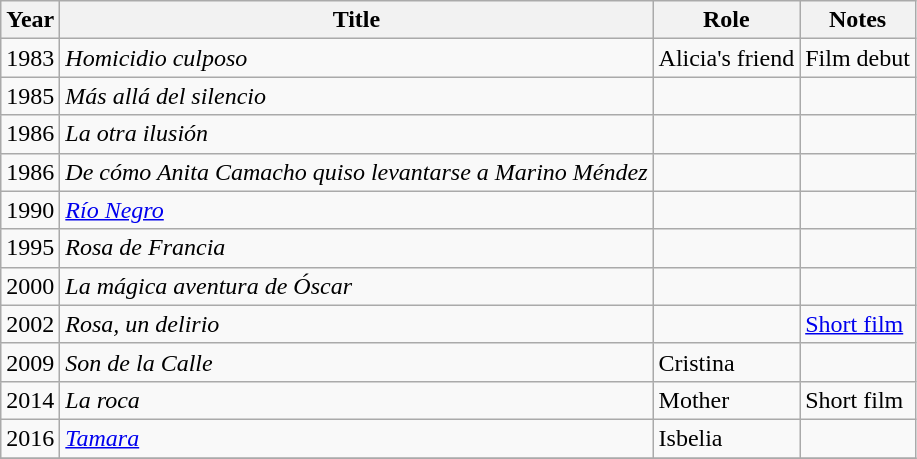<table class="wikitable sortable">
<tr>
<th>Year</th>
<th>Title</th>
<th>Role</th>
<th>Notes</th>
</tr>
<tr>
<td>1983</td>
<td><em>Homicidio culposo</em></td>
<td>Alicia's friend</td>
<td>Film debut</td>
</tr>
<tr>
<td>1985</td>
<td><em>Más allá del silencio</em></td>
<td></td>
<td></td>
</tr>
<tr>
<td>1986</td>
<td><em>La otra ilusión</em></td>
<td></td>
<td></td>
</tr>
<tr>
<td>1986</td>
<td><em>De cómo Anita Camacho quiso levantarse a Marino Méndez</em></td>
<td></td>
<td></td>
</tr>
<tr>
<td>1990</td>
<td><em><a href='#'>Río Negro</a></em></td>
<td></td>
<td></td>
</tr>
<tr>
<td>1995</td>
<td><em>Rosa de Francia</em></td>
<td></td>
<td></td>
</tr>
<tr>
<td>2000</td>
<td><em>La mágica aventura de Óscar</em></td>
<td></td>
<td></td>
</tr>
<tr>
<td>2002</td>
<td><em>Rosa, un delirio</em></td>
<td></td>
<td><a href='#'>Short film</a></td>
</tr>
<tr>
<td>2009</td>
<td><em>Son de la Calle</em></td>
<td>Cristina</td>
<td></td>
</tr>
<tr>
<td>2014</td>
<td><em>La roca</em></td>
<td>Mother</td>
<td>Short film</td>
</tr>
<tr>
<td>2016</td>
<td><em><a href='#'>Tamara</a></em></td>
<td>Isbelia</td>
<td></td>
</tr>
<tr>
</tr>
</table>
